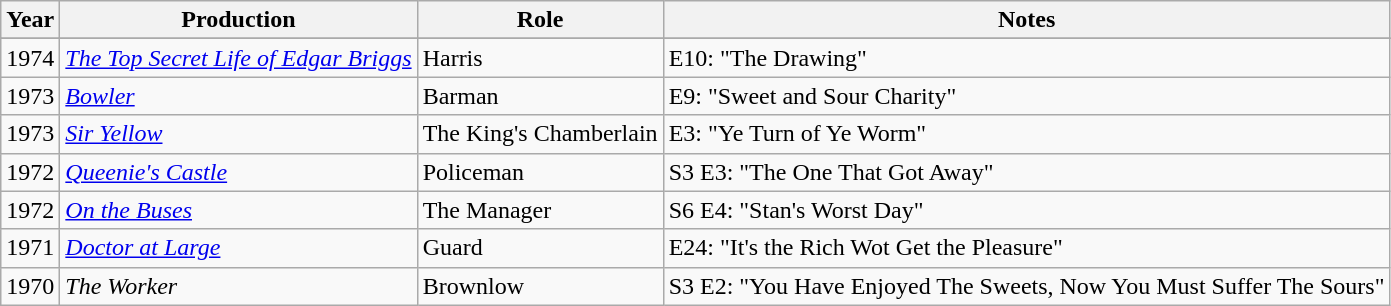<table class="wikitable">
<tr>
<th>Year</th>
<th>Production</th>
<th>Role</th>
<th>Notes</th>
</tr>
<tr>
</tr>
<tr>
<td>1974</td>
<td><em><a href='#'>The Top Secret Life of Edgar Briggs</a></em></td>
<td>Harris</td>
<td>E10: "The Drawing"</td>
</tr>
<tr>
<td>1973</td>
<td><em><a href='#'>Bowler</a></em></td>
<td>Barman</td>
<td>E9: "Sweet and Sour Charity"</td>
</tr>
<tr>
<td>1973</td>
<td><em><a href='#'>Sir Yellow</a></em></td>
<td>The King's Chamberlain</td>
<td>E3: "Ye Turn of Ye Worm"</td>
</tr>
<tr>
<td>1972</td>
<td><em><a href='#'>Queenie's Castle</a></em></td>
<td>Policeman</td>
<td>S3 E3: "The One That Got Away"</td>
</tr>
<tr>
<td>1972</td>
<td><em><a href='#'>On the Buses</a></em></td>
<td>The Manager</td>
<td>S6 E4: "Stan's Worst Day"</td>
</tr>
<tr>
<td>1971</td>
<td><em><a href='#'>Doctor at Large</a></em></td>
<td>Guard</td>
<td>E24: "It's the Rich Wot Get the Pleasure"</td>
</tr>
<tr>
<td>1970</td>
<td><em>The Worker</em></td>
<td>Brownlow</td>
<td>S3 E2: "You Have Enjoyed The Sweets, Now You Must Suffer The Sours"</td>
</tr>
</table>
